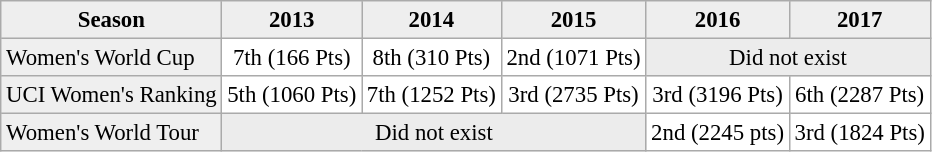<table cellpadding="3" cellspacing="0" border="1" style="font-size: 95%; border: #aaa solid 1px; border-collapse: collapse;">
<tr style="background:#eee;">
<th>Season</th>
<th>2013</th>
<th>2014</th>
<th>2015</th>
<th>2016</th>
<th>2017</th>
</tr>
<tr align=center>
<td style="text-align:left; background:#efefef;">Women's World Cup</td>
<td>7th (166 Pts)</td>
<td>8th (310 Pts)</td>
<td>2nd (1071 Pts)</td>
<td bgcolor=#ececec colspan=2 align=center><span>Did not exist</span></td>
</tr>
<tr align=center>
<td style="text-align:left; background:#efefef;">UCI Women's Ranking</td>
<td>5th (1060 Pts)</td>
<td>7th (1252 Pts)</td>
<td>3rd (2735 Pts)</td>
<td>3rd (3196 Pts)</td>
<td>6th (2287 Pts)</td>
</tr>
<tr align=center>
<td style="text-align:left; background:#efefef;">Women's World Tour</td>
<td bgcolor=#ececec colspan=3 align=center><span>Did not exist</span></td>
<td>2nd (2245 pts)</td>
<td>3rd (1824 Pts)</td>
</tr>
</table>
